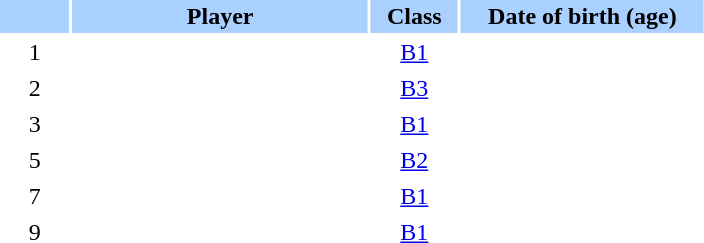<table class="sortable" border="0" cellspacing="2" cellpadding="2">
<tr style="background-color:#AAD0FF">
<th width=8%></th>
<th width=34%>Player</th>
<th width=10%>Class</th>
<th width=28%>Date of birth (age)</th>
</tr>
<tr>
<td style="text-align: center;">1</td>
<td></td>
<td style="text-align: center;"><a href='#'>B1</a></td>
<td style="text-align: center;"></td>
</tr>
<tr>
<td style="text-align: center;">2</td>
<td></td>
<td style="text-align: center;"><a href='#'>B3</a></td>
<td style="text-align: center;"></td>
</tr>
<tr>
<td style="text-align: center;">3</td>
<td></td>
<td style="text-align: center;"><a href='#'>B1</a></td>
<td style="text-align: center;"></td>
</tr>
<tr>
<td style="text-align: center;">5</td>
<td></td>
<td style="text-align: center;"><a href='#'>B2</a></td>
<td style="text-align: center;"></td>
</tr>
<tr>
<td style="text-align: center;">7</td>
<td></td>
<td style="text-align: center;"><a href='#'>B1</a></td>
<td style="text-align: center;"></td>
</tr>
<tr>
<td style="text-align: center;">9</td>
<td></td>
<td style="text-align: center;"><a href='#'>B1</a></td>
<td style="text-align: center;"></td>
</tr>
</table>
